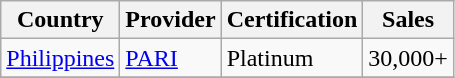<table class="wikitable">
<tr>
<th>Country</th>
<th>Provider</th>
<th>Certification</th>
<th>Sales</th>
</tr>
<tr>
<td><a href='#'>Philippines</a></td>
<td><a href='#'>PARI</a></td>
<td>Platinum</td>
<td>30,000+</td>
</tr>
<tr>
</tr>
</table>
